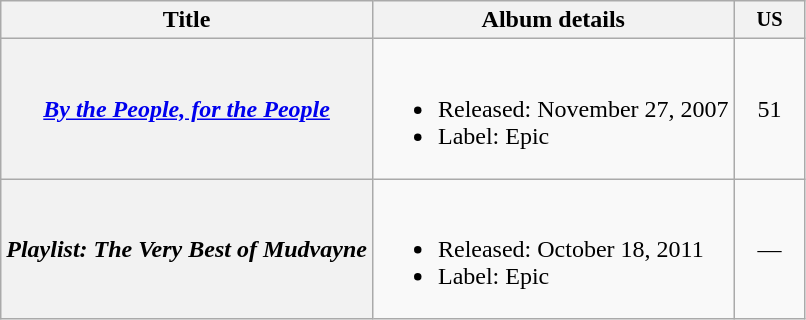<table class="wikitable plainrowheaders">
<tr>
<th>Title</th>
<th>Album details</th>
<th style="width:3em;font-size:85%">US<br></th>
</tr>
<tr>
<th scope="row"><em><a href='#'>By the People, for the People</a></em></th>
<td><br><ul><li>Released: November 27, 2007</li><li>Label: Epic</li></ul></td>
<td align="center">51</td>
</tr>
<tr>
<th scope="row"><em>Playlist: The Very Best of Mudvayne</em></th>
<td><br><ul><li>Released: October 18, 2011</li><li>Label: Epic</li></ul></td>
<td align="center">—</td>
</tr>
</table>
